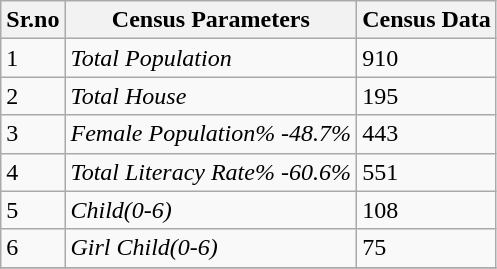<table class="wikitable sortable">
<tr>
<th>Sr.no</th>
<th>Census Parameters</th>
<th>Census Data</th>
</tr>
<tr>
<td>1</td>
<td><em>Total Population</em></td>
<td>910</td>
</tr>
<tr>
<td>2</td>
<td><em>Total House</em></td>
<td>195</td>
</tr>
<tr>
<td>3</td>
<td><em>Female Population% -48.7%</em></td>
<td>443</td>
</tr>
<tr>
<td>4</td>
<td><em>Total Literacy Rate% -60.6%</em></td>
<td>551</td>
</tr>
<tr>
<td>5</td>
<td><em>Child(0-6)</em></td>
<td>108</td>
</tr>
<tr>
<td>6</td>
<td><em>Girl Child(0-6)</em></td>
<td>75</td>
</tr>
<tr>
</tr>
</table>
